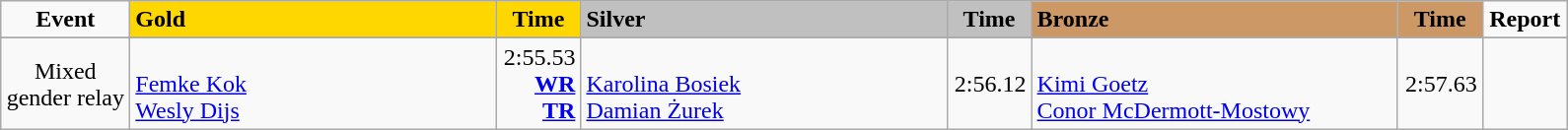<table class="wikitable">
<tr>
<td width="80" align="center"><strong>Event</strong></td>
<td width="240" bgcolor="gold"><strong>Gold</strong></td>
<td width="50" bgcolor="gold" align="center"><strong>Time</strong></td>
<td width="240" bgcolor="silver"><strong>Silver</strong></td>
<td width="50" bgcolor="silver" align="center"><strong>Time</strong></td>
<td width="240" bgcolor="#CC9966"><strong>Bronze</strong></td>
<td width="50" bgcolor="#CC9966" align="center"><strong>Time</strong></td>
<td width="50" align="center"><strong>Report</strong></td>
</tr>
<tr bgcolor="#cccccc">
</tr>
<tr>
<td align="center">Mixed gender relay</td>
<td><br><a href='#'>Femke Kok</a><br><a href='#'>Wesly Dijs</a></td>
<td align="right">2:55.53<br><strong><a href='#'>WR</a></strong><br><strong><a href='#'>TR</a></strong></td>
<td><br><a href='#'>Karolina Bosiek</a><br><a href='#'>Damian Żurek</a></td>
<td align="right">2:56.12</td>
<td><br><a href='#'>Kimi Goetz</a><br><a href='#'>Conor McDermott-Mostowy</a></td>
<td align="right">2:57.63</td>
<td align="center"></td>
</tr>
</table>
